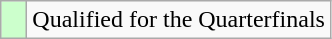<table class="wikitable">
<tr>
<td width=10px bgcolor=#ccffcc></td>
<td>Qualified for the Quarterfinals</td>
</tr>
</table>
